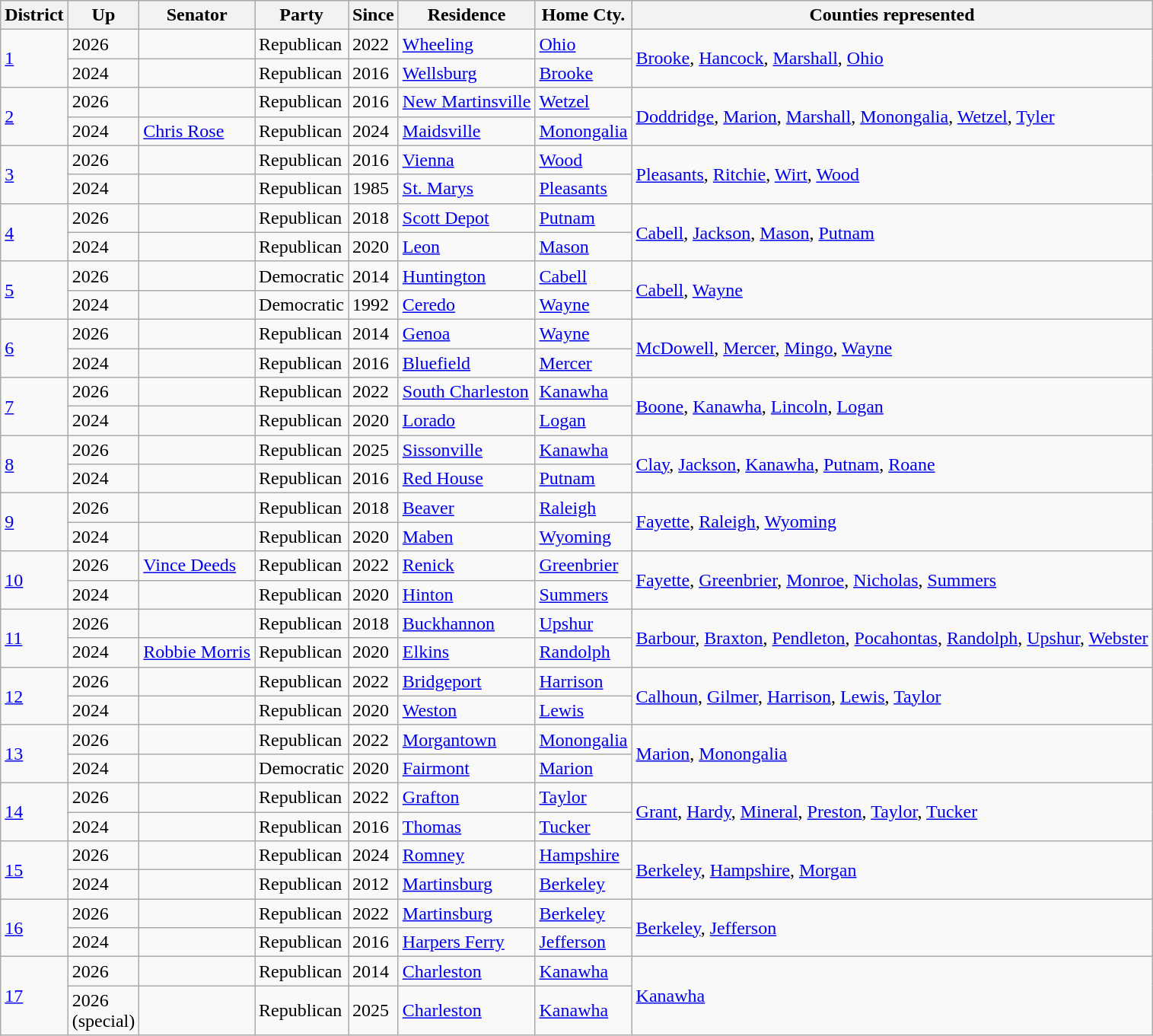<table class="sortable wikitable">
<tr>
<th>District</th>
<th>Up</th>
<th>Senator</th>
<th>Party</th>
<th>Since</th>
<th>Residence</th>
<th>Home Cty.</th>
<th>Counties represented</th>
</tr>
<tr>
<td rowspan="2"><a href='#'>1</a></td>
<td>2026</td>
<td></td>
<td>Republican</td>
<td>2022</td>
<td><a href='#'>Wheeling</a></td>
<td><a href='#'>Ohio</a></td>
<td rowspan="2"><a href='#'>Brooke</a>, <a href='#'>Hancock</a>, <a href='#'>Marshall</a>, <a href='#'>Ohio</a></td>
</tr>
<tr>
<td>2024</td>
<td></td>
<td>Republican</td>
<td>2016</td>
<td><a href='#'>Wellsburg</a></td>
<td><a href='#'>Brooke</a></td>
</tr>
<tr>
<td rowspan="2"><a href='#'>2</a></td>
<td>2026</td>
<td></td>
<td>Republican</td>
<td>2016</td>
<td><a href='#'>New Martinsville</a></td>
<td><a href='#'>Wetzel</a></td>
<td rowspan="2"><a href='#'>Doddridge</a>, <a href='#'>Marion</a>, <a href='#'>Marshall</a>, <a href='#'>Monongalia</a>, <a href='#'>Wetzel</a>, <a href='#'>Tyler</a></td>
</tr>
<tr>
<td>2024</td>
<td><a href='#'>Chris Rose</a></td>
<td>Republican</td>
<td>2024</td>
<td><a href='#'>Maidsville</a></td>
<td><a href='#'>Monongalia</a></td>
</tr>
<tr>
<td rowspan="2"><a href='#'>3</a></td>
<td>2026</td>
<td></td>
<td>Republican</td>
<td>2016</td>
<td><a href='#'>Vienna</a></td>
<td><a href='#'>Wood</a></td>
<td rowspan="2"><a href='#'>Pleasants</a>, <a href='#'>Ritchie</a>, <a href='#'>Wirt</a>, <a href='#'>Wood</a></td>
</tr>
<tr>
<td>2024</td>
<td></td>
<td>Republican</td>
<td>1985</td>
<td><a href='#'>St. Marys</a></td>
<td><a href='#'>Pleasants</a></td>
</tr>
<tr>
<td rowspan="2"><a href='#'>4</a></td>
<td>2026</td>
<td></td>
<td>Republican</td>
<td>2018</td>
<td><a href='#'>Scott Depot</a></td>
<td><a href='#'>Putnam</a></td>
<td rowspan="2"><a href='#'>Cabell</a>, <a href='#'>Jackson</a>, <a href='#'>Mason</a>, <a href='#'>Putnam</a></td>
</tr>
<tr>
<td>2024</td>
<td></td>
<td>Republican</td>
<td>2020</td>
<td><a href='#'>Leon</a></td>
<td><a href='#'>Mason</a></td>
</tr>
<tr>
<td rowspan="2"><a href='#'>5</a></td>
<td>2026</td>
<td></td>
<td>Democratic</td>
<td>2014</td>
<td><a href='#'>Huntington</a></td>
<td><a href='#'>Cabell</a></td>
<td rowspan="2"><a href='#'>Cabell</a>, <a href='#'>Wayne</a></td>
</tr>
<tr>
<td>2024</td>
<td></td>
<td>Democratic</td>
<td>1992</td>
<td><a href='#'>Ceredo</a></td>
<td><a href='#'>Wayne</a></td>
</tr>
<tr>
<td rowspan="2"><a href='#'>6</a></td>
<td>2026</td>
<td></td>
<td>Republican</td>
<td>2014</td>
<td><a href='#'>Genoa</a></td>
<td><a href='#'>Wayne</a></td>
<td rowspan="2"><a href='#'>McDowell</a>, <a href='#'>Mercer</a>, <a href='#'>Mingo</a>, <a href='#'>Wayne</a></td>
</tr>
<tr>
<td>2024</td>
<td></td>
<td>Republican</td>
<td>2016</td>
<td><a href='#'>Bluefield</a></td>
<td><a href='#'>Mercer</a></td>
</tr>
<tr>
<td rowspan="2"><a href='#'>7</a></td>
<td>2026</td>
<td></td>
<td>Republican</td>
<td>2022</td>
<td><a href='#'>South Charleston</a></td>
<td><a href='#'>Kanawha</a></td>
<td rowspan="2"><a href='#'>Boone</a>, <a href='#'>Kanawha</a>, <a href='#'>Lincoln</a>, <a href='#'>Logan</a></td>
</tr>
<tr>
<td>2024</td>
<td></td>
<td>Republican</td>
<td>2020</td>
<td><a href='#'>Lorado</a></td>
<td><a href='#'>Logan</a></td>
</tr>
<tr>
<td rowspan="2"><a href='#'>8</a></td>
<td>2026</td>
<td></td>
<td>Republican</td>
<td>2025</td>
<td><a href='#'>Sissonville</a></td>
<td><a href='#'>Kanawha</a></td>
<td rowspan="2"><a href='#'>Clay</a>, <a href='#'>Jackson</a>, <a href='#'>Kanawha</a>, <a href='#'>Putnam</a>, <a href='#'>Roane</a></td>
</tr>
<tr>
<td>2024</td>
<td></td>
<td>Republican</td>
<td>2016</td>
<td><a href='#'>Red House</a></td>
<td><a href='#'>Putnam</a></td>
</tr>
<tr>
<td rowspan="2"><a href='#'>9</a></td>
<td>2026</td>
<td></td>
<td>Republican</td>
<td>2018</td>
<td><a href='#'>Beaver</a></td>
<td><a href='#'>Raleigh</a></td>
<td rowspan="2"><a href='#'>Fayette</a>, <a href='#'>Raleigh</a>, <a href='#'>Wyoming</a></td>
</tr>
<tr>
<td>2024</td>
<td></td>
<td>Republican</td>
<td>2020</td>
<td><a href='#'>Maben</a></td>
<td><a href='#'>Wyoming</a></td>
</tr>
<tr>
<td rowspan="2"><a href='#'>10</a></td>
<td>2026</td>
<td><a href='#'>Vince Deeds</a></td>
<td>Republican</td>
<td>2022</td>
<td><a href='#'>Renick</a></td>
<td><a href='#'>Greenbrier</a></td>
<td rowspan="2"><a href='#'>Fayette</a>, <a href='#'>Greenbrier</a>, <a href='#'>Monroe</a>, <a href='#'>Nicholas</a>, <a href='#'>Summers</a></td>
</tr>
<tr>
<td>2024</td>
<td></td>
<td>Republican</td>
<td>2020</td>
<td><a href='#'>Hinton</a></td>
<td><a href='#'>Summers</a></td>
</tr>
<tr>
<td rowspan="2"><a href='#'>11</a></td>
<td>2026</td>
<td></td>
<td>Republican</td>
<td>2018</td>
<td><a href='#'>Buckhannon</a></td>
<td><a href='#'>Upshur</a></td>
<td rowspan="2"><a href='#'>Barbour</a>, <a href='#'>Braxton</a>, <a href='#'>Pendleton</a>, <a href='#'>Pocahontas</a>, <a href='#'>Randolph</a>, <a href='#'>Upshur</a>, <a href='#'>Webster</a></td>
</tr>
<tr>
<td>2024</td>
<td><a href='#'>Robbie Morris</a></td>
<td>Republican</td>
<td>2020</td>
<td><a href='#'>Elkins</a></td>
<td><a href='#'>Randolph</a></td>
</tr>
<tr>
<td rowspan="2"><a href='#'>12</a></td>
<td>2026</td>
<td></td>
<td>Republican</td>
<td>2022</td>
<td><a href='#'>Bridgeport</a></td>
<td><a href='#'>Harrison</a></td>
<td rowspan="2"><a href='#'>Calhoun</a>, <a href='#'>Gilmer</a>, <a href='#'>Harrison</a>, <a href='#'>Lewis</a>, <a href='#'>Taylor</a></td>
</tr>
<tr>
<td>2024</td>
<td></td>
<td>Republican</td>
<td>2020</td>
<td><a href='#'>Weston</a></td>
<td><a href='#'>Lewis</a></td>
</tr>
<tr>
<td rowspan="2"><a href='#'>13</a></td>
<td>2026</td>
<td></td>
<td>Republican</td>
<td>2022</td>
<td><a href='#'>Morgantown</a></td>
<td><a href='#'>Monongalia</a></td>
<td rowspan="2"><a href='#'>Marion</a>, <a href='#'>Monongalia</a></td>
</tr>
<tr>
<td>2024</td>
<td></td>
<td>Democratic</td>
<td>2020</td>
<td><a href='#'>Fairmont</a></td>
<td><a href='#'>Marion</a></td>
</tr>
<tr>
<td rowspan="2"><a href='#'>14</a></td>
<td>2026</td>
<td></td>
<td>Republican</td>
<td>2022</td>
<td><a href='#'>Grafton</a></td>
<td><a href='#'>Taylor</a></td>
<td rowspan="2"><a href='#'>Grant</a>, <a href='#'>Hardy</a>, <a href='#'>Mineral</a>, <a href='#'>Preston</a>, <a href='#'>Taylor</a>, <a href='#'>Tucker</a></td>
</tr>
<tr>
<td>2024</td>
<td></td>
<td>Republican</td>
<td>2016</td>
<td><a href='#'>Thomas</a></td>
<td><a href='#'>Tucker</a></td>
</tr>
<tr>
<td rowspan="2"><a href='#'>15</a></td>
<td>2026</td>
<td></td>
<td>Republican</td>
<td>2024</td>
<td><a href='#'>Romney</a></td>
<td><a href='#'>Hampshire</a></td>
<td rowspan="2"><a href='#'>Berkeley</a>, <a href='#'>Hampshire</a>, <a href='#'>Morgan</a></td>
</tr>
<tr>
<td>2024</td>
<td></td>
<td>Republican</td>
<td>2012</td>
<td><a href='#'>Martinsburg</a></td>
<td><a href='#'>Berkeley</a></td>
</tr>
<tr>
<td rowspan="2"><a href='#'>16</a></td>
<td>2026</td>
<td></td>
<td>Republican</td>
<td>2022</td>
<td><a href='#'>Martinsburg</a></td>
<td><a href='#'>Berkeley</a></td>
<td rowspan="2"><a href='#'>Berkeley</a>, <a href='#'>Jefferson</a></td>
</tr>
<tr>
<td>2024</td>
<td></td>
<td>Republican</td>
<td>2016</td>
<td><a href='#'>Harpers Ferry</a></td>
<td><a href='#'>Jefferson</a></td>
</tr>
<tr>
<td rowspan="2"><a href='#'>17</a></td>
<td>2026</td>
<td></td>
<td>Republican</td>
<td>2014</td>
<td><a href='#'>Charleston</a></td>
<td><a href='#'>Kanawha</a></td>
<td rowspan="2"><a href='#'>Kanawha</a></td>
</tr>
<tr>
<td>2026<br>(special)</td>
<td></td>
<td>Republican</td>
<td>2025</td>
<td><a href='#'>Charleston</a></td>
<td><a href='#'>Kanawha</a></td>
</tr>
</table>
